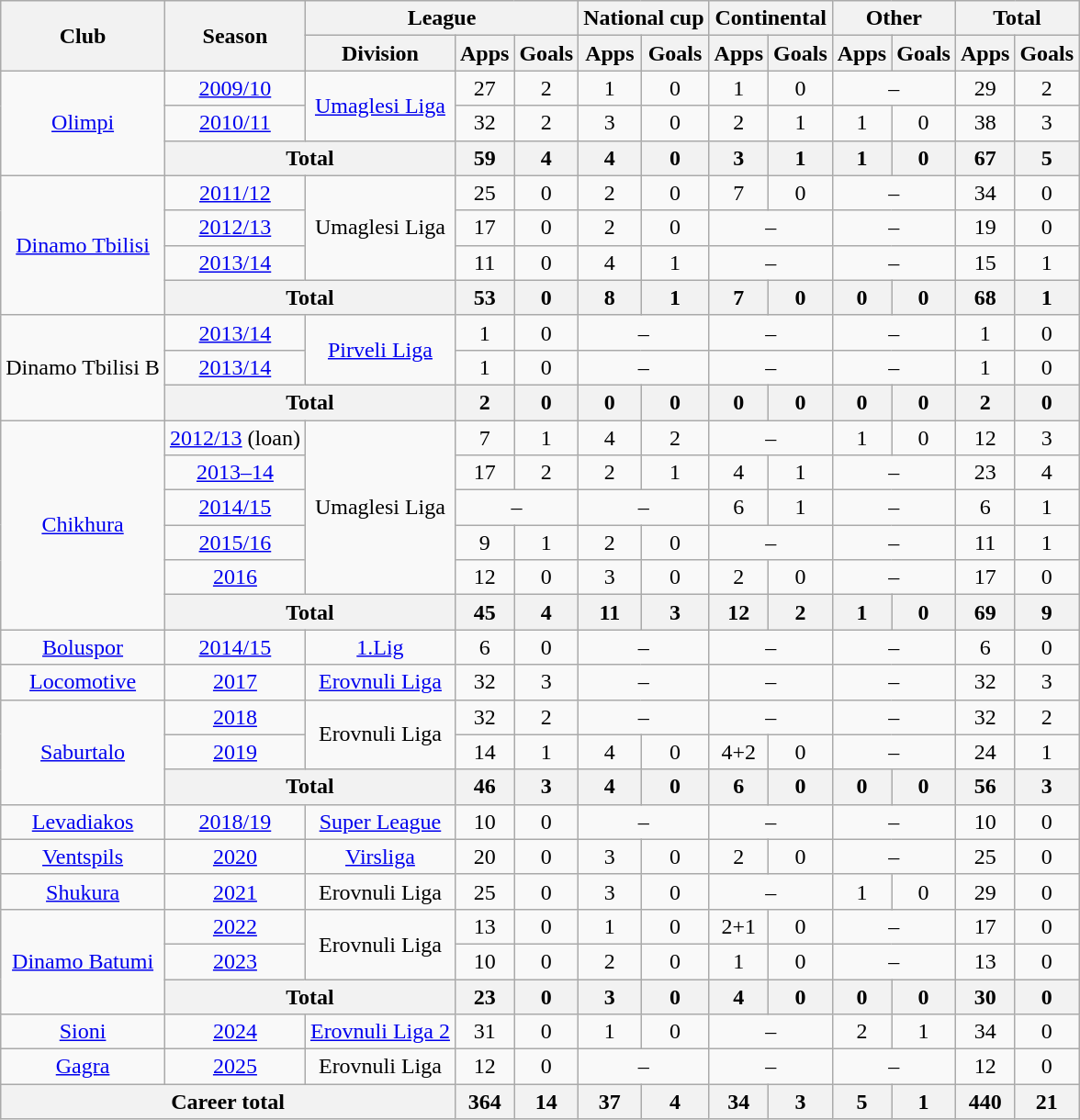<table class="wikitable" style="text-align:center">
<tr>
<th rowspan="2">Club</th>
<th rowspan="2">Season</th>
<th colspan="3">League</th>
<th colspan="2">National cup</th>
<th colspan="2">Continental</th>
<th colspan="2">Other</th>
<th colspan="2">Total</th>
</tr>
<tr>
<th>Division</th>
<th>Apps</th>
<th>Goals</th>
<th>Apps</th>
<th>Goals</th>
<th>Apps</th>
<th>Goals</th>
<th>Apps</th>
<th>Goals</th>
<th>Apps</th>
<th>Goals</th>
</tr>
<tr>
<td rowspan="3"><a href='#'>Olimpi</a></td>
<td><a href='#'>2009/10</a></td>
<td rowspan="2"><a href='#'>Umaglesi Liga</a></td>
<td>27</td>
<td>2</td>
<td>1</td>
<td>0</td>
<td>1</td>
<td>0</td>
<td colspan="2">–</td>
<td>29</td>
<td>2</td>
</tr>
<tr>
<td><a href='#'>2010/11</a></td>
<td>32</td>
<td>2</td>
<td>3</td>
<td>0</td>
<td>2</td>
<td>1</td>
<td>1</td>
<td>0</td>
<td>38</td>
<td>3</td>
</tr>
<tr>
<th colspan="2">Total</th>
<th>59</th>
<th>4</th>
<th>4</th>
<th>0</th>
<th>3</th>
<th>1</th>
<th>1</th>
<th>0</th>
<th>67</th>
<th>5</th>
</tr>
<tr>
<td rowspan="4"><a href='#'>Dinamo Tbilisi</a></td>
<td><a href='#'>2011/12</a></td>
<td rowspan="3">Umaglesi Liga</td>
<td>25</td>
<td>0</td>
<td>2</td>
<td>0</td>
<td>7</td>
<td>0</td>
<td colspan="2">–</td>
<td>34</td>
<td>0</td>
</tr>
<tr>
<td><a href='#'>2012/13</a></td>
<td>17</td>
<td>0</td>
<td>2</td>
<td>0</td>
<td colspan="2">–</td>
<td colspan="2">–</td>
<td>19</td>
<td>0</td>
</tr>
<tr>
<td><a href='#'>2013/14</a></td>
<td>11</td>
<td>0</td>
<td>4</td>
<td>1</td>
<td colspan="2">–</td>
<td colspan="2">–</td>
<td>15</td>
<td>1</td>
</tr>
<tr>
<th colspan="2">Total</th>
<th>53</th>
<th>0</th>
<th>8</th>
<th>1</th>
<th>7</th>
<th>0</th>
<th>0</th>
<th>0</th>
<th>68</th>
<th>1</th>
</tr>
<tr>
<td rowspan="3">Dinamo Tbilisi B</td>
<td><a href='#'>2013/14</a></td>
<td rowspan="2"><a href='#'>Pirveli Liga</a></td>
<td>1</td>
<td>0</td>
<td colspan="2">–</td>
<td colspan="2">–</td>
<td colspan="2">–</td>
<td>1</td>
<td>0</td>
</tr>
<tr>
<td><a href='#'>2013/14</a></td>
<td>1</td>
<td>0</td>
<td colspan="2">–</td>
<td colspan="2">–</td>
<td colspan="2">–</td>
<td>1</td>
<td>0</td>
</tr>
<tr>
<th colspan="2">Total</th>
<th>2</th>
<th>0</th>
<th>0</th>
<th>0</th>
<th>0</th>
<th>0</th>
<th>0</th>
<th>0</th>
<th>2</th>
<th>0</th>
</tr>
<tr>
<td rowspan="6"><a href='#'>Chikhura</a></td>
<td><a href='#'>2012/13</a> (loan)</td>
<td rowspan="5">Umaglesi Liga</td>
<td>7</td>
<td>1</td>
<td>4</td>
<td>2</td>
<td colspan="2">–</td>
<td>1</td>
<td>0</td>
<td>12</td>
<td>3</td>
</tr>
<tr>
<td><a href='#'>2013–14</a></td>
<td>17</td>
<td>2</td>
<td>2</td>
<td>1</td>
<td>4</td>
<td>1</td>
<td colspan="2">–</td>
<td>23</td>
<td>4</td>
</tr>
<tr>
<td><a href='#'>2014/15</a></td>
<td colspan="2">–</td>
<td colspan="2">–</td>
<td>6</td>
<td>1</td>
<td colspan="2">–</td>
<td>6</td>
<td>1</td>
</tr>
<tr>
<td><a href='#'>2015/16</a></td>
<td>9</td>
<td>1</td>
<td>2</td>
<td>0</td>
<td colspan="2">–</td>
<td colspan="2">–</td>
<td>11</td>
<td>1</td>
</tr>
<tr>
<td><a href='#'>2016</a></td>
<td>12</td>
<td>0</td>
<td>3</td>
<td>0</td>
<td>2</td>
<td>0</td>
<td colspan="2">–</td>
<td>17</td>
<td>0</td>
</tr>
<tr>
<th colspan="2">Total</th>
<th>45</th>
<th>4</th>
<th>11</th>
<th>3</th>
<th>12</th>
<th>2</th>
<th>1</th>
<th>0</th>
<th>69</th>
<th>9</th>
</tr>
<tr>
<td><a href='#'>Boluspor</a></td>
<td><a href='#'>2014/15</a></td>
<td><a href='#'>1.Lig</a></td>
<td>6</td>
<td>0</td>
<td colspan="2">–</td>
<td colspan="2">–</td>
<td colspan="2">–</td>
<td>6</td>
<td>0</td>
</tr>
<tr>
<td><a href='#'>Locomotive</a></td>
<td><a href='#'>2017</a></td>
<td><a href='#'>Erovnuli Liga</a></td>
<td>32</td>
<td>3</td>
<td colspan="2">–</td>
<td colspan="2">–</td>
<td colspan="2">–</td>
<td>32</td>
<td>3</td>
</tr>
<tr>
<td rowspan="3"><a href='#'>Saburtalo</a></td>
<td><a href='#'>2018</a></td>
<td rowspan="2">Erovnuli Liga</td>
<td>32</td>
<td>2</td>
<td colspan="2">–</td>
<td colspan="2">–</td>
<td colspan="2">–</td>
<td>32</td>
<td>2</td>
</tr>
<tr>
<td><a href='#'>2019</a></td>
<td>14</td>
<td>1</td>
<td>4</td>
<td>0</td>
<td>4+2</td>
<td>0</td>
<td colspan="2">–</td>
<td>24</td>
<td>1</td>
</tr>
<tr>
<th colspan="2">Total</th>
<th>46</th>
<th>3</th>
<th>4</th>
<th>0</th>
<th>6</th>
<th>0</th>
<th>0</th>
<th>0</th>
<th>56</th>
<th>3</th>
</tr>
<tr>
<td><a href='#'>Levadiakos</a></td>
<td><a href='#'>2018/19</a></td>
<td><a href='#'>Super League</a></td>
<td>10</td>
<td>0</td>
<td colspan="2">–</td>
<td colspan="2">–</td>
<td colspan="2">–</td>
<td>10</td>
<td>0</td>
</tr>
<tr>
<td><a href='#'>Ventspils</a></td>
<td><a href='#'>2020</a></td>
<td><a href='#'>Virsliga</a></td>
<td>20</td>
<td>0</td>
<td>3</td>
<td>0</td>
<td>2</td>
<td>0</td>
<td colspan="2">–</td>
<td>25</td>
<td>0</td>
</tr>
<tr>
<td><a href='#'>Shukura</a></td>
<td><a href='#'>2021</a></td>
<td>Erovnuli Liga</td>
<td>25</td>
<td>0</td>
<td>3</td>
<td>0</td>
<td colspan="2">–</td>
<td>1</td>
<td>0</td>
<td>29</td>
<td>0</td>
</tr>
<tr>
<td rowspan="3"><a href='#'>Dinamo Batumi</a></td>
<td><a href='#'>2022</a></td>
<td rowspan="2">Erovnuli Liga</td>
<td>13</td>
<td>0</td>
<td>1</td>
<td>0</td>
<td>2+1</td>
<td>0</td>
<td colspan="2">–</td>
<td>17</td>
<td>0</td>
</tr>
<tr>
<td><a href='#'>2023</a></td>
<td>10</td>
<td>0</td>
<td>2</td>
<td>0</td>
<td>1</td>
<td>0</td>
<td colspan="2">–</td>
<td>13</td>
<td>0</td>
</tr>
<tr>
<th colspan="2">Total</th>
<th>23</th>
<th>0</th>
<th>3</th>
<th>0</th>
<th>4</th>
<th>0</th>
<th>0</th>
<th>0</th>
<th>30</th>
<th>0</th>
</tr>
<tr>
<td><a href='#'>Sioni</a></td>
<td><a href='#'>2024</a></td>
<td><a href='#'>Erovnuli Liga 2</a></td>
<td>31</td>
<td>0</td>
<td>1</td>
<td>0</td>
<td colspan="2">–</td>
<td>2</td>
<td>1</td>
<td>34</td>
<td>0</td>
</tr>
<tr>
<td><a href='#'>Gagra</a></td>
<td><a href='#'>2025</a></td>
<td>Erovnuli Liga</td>
<td>12</td>
<td>0</td>
<td colspan="2">–</td>
<td colspan="2">–</td>
<td colspan="2">–</td>
<td>12</td>
<td>0</td>
</tr>
<tr>
<th colspan="3">Career total</th>
<th>364</th>
<th>14</th>
<th>37</th>
<th>4</th>
<th>34</th>
<th>3</th>
<th>5</th>
<th>1</th>
<th>440</th>
<th>21</th>
</tr>
</table>
